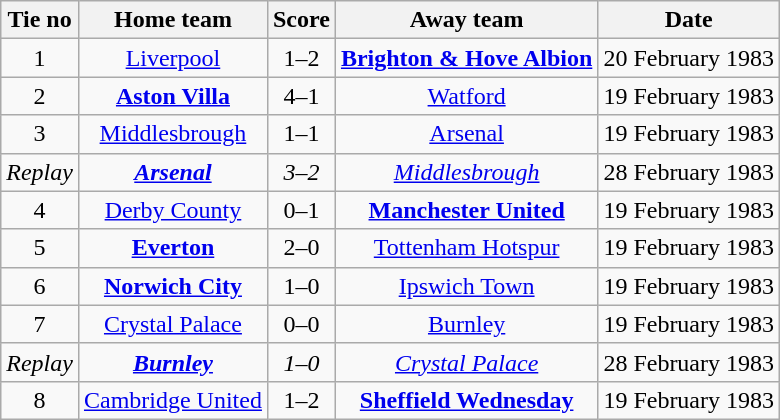<table class="wikitable" style="text-align: center">
<tr>
<th>Tie no</th>
<th>Home team</th>
<th>Score</th>
<th>Away team</th>
<th>Date</th>
</tr>
<tr>
<td>1</td>
<td><a href='#'>Liverpool</a></td>
<td>1–2</td>
<td><strong><a href='#'>Brighton & Hove Albion</a></strong></td>
<td>20 February 1983</td>
</tr>
<tr>
<td>2</td>
<td><strong><a href='#'>Aston Villa</a></strong></td>
<td>4–1</td>
<td><a href='#'>Watford</a></td>
<td>19 February 1983</td>
</tr>
<tr>
<td>3</td>
<td><a href='#'>Middlesbrough</a></td>
<td>1–1</td>
<td><a href='#'>Arsenal</a></td>
<td>19 February 1983</td>
</tr>
<tr>
<td><em>Replay</em></td>
<td><strong><em><a href='#'>Arsenal</a></em></strong></td>
<td><em>3–2</em></td>
<td><em><a href='#'>Middlesbrough</a></em></td>
<td>28 February 1983</td>
</tr>
<tr>
<td>4</td>
<td><a href='#'>Derby County</a></td>
<td>0–1</td>
<td><strong><a href='#'>Manchester United</a></strong></td>
<td>19 February 1983</td>
</tr>
<tr>
<td>5</td>
<td><strong><a href='#'>Everton</a></strong></td>
<td>2–0</td>
<td><a href='#'>Tottenham Hotspur</a></td>
<td>19 February 1983</td>
</tr>
<tr>
<td>6</td>
<td><strong><a href='#'>Norwich City</a></strong></td>
<td>1–0</td>
<td><a href='#'>Ipswich Town</a></td>
<td>19 February 1983</td>
</tr>
<tr>
<td>7</td>
<td><a href='#'>Crystal Palace</a></td>
<td>0–0</td>
<td><a href='#'>Burnley</a></td>
<td>19 February 1983</td>
</tr>
<tr>
<td><em>Replay</em></td>
<td><strong><em><a href='#'>Burnley</a></em></strong></td>
<td><em>1–0</em></td>
<td><em><a href='#'>Crystal Palace</a></em></td>
<td>28 February 1983</td>
</tr>
<tr>
<td>8</td>
<td><a href='#'>Cambridge United</a></td>
<td>1–2</td>
<td><strong><a href='#'>Sheffield Wednesday</a></strong></td>
<td>19 February 1983</td>
</tr>
</table>
